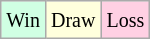<table class="wikitable">
<tr>
<td style="background-color: #d0ffe3;"><small>Win</small></td>
<td style="background-color: #ffffdd;"><small>Draw</small></td>
<td style="background-color: #ffd0e3;"><small>Loss</small></td>
</tr>
</table>
